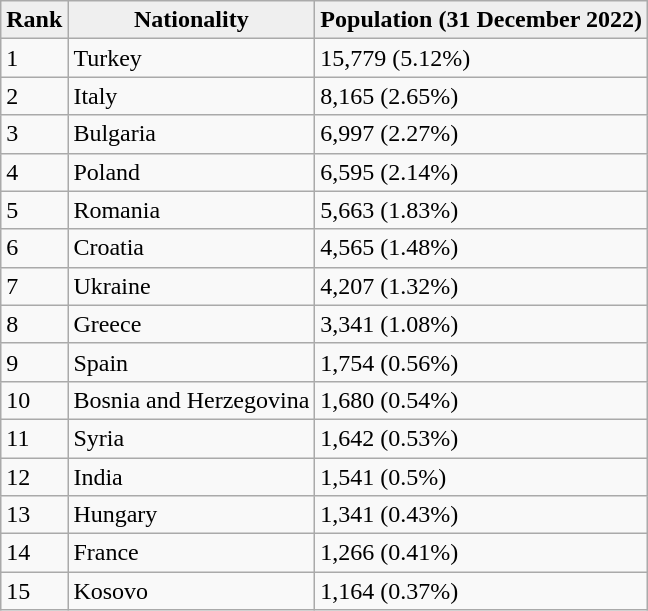<table class="wikitable">
<tr>
<th style="background:#efefef;">Rank</th>
<th style="background:#efefef;">Nationality</th>
<th style="background:#efefef;">Population (31 December 2022)</th>
</tr>
<tr>
<td>1</td>
<td>Turkey</td>
<td>15,779 (5.12%)</td>
</tr>
<tr>
<td>2</td>
<td>Italy</td>
<td>8,165 (2.65%)</td>
</tr>
<tr>
<td>3</td>
<td>Bulgaria</td>
<td>6,997 (2.27%)</td>
</tr>
<tr>
<td>4</td>
<td>Poland</td>
<td>6,595 (2.14%)</td>
</tr>
<tr>
<td>5</td>
<td>Romania</td>
<td>5,663 (1.83%)</td>
</tr>
<tr>
<td>6</td>
<td>Croatia</td>
<td>4,565 (1.48%)</td>
</tr>
<tr>
<td>7</td>
<td>Ukraine</td>
<td>4,207 (1.32%)</td>
</tr>
<tr>
<td>8</td>
<td>Greece</td>
<td>3,341 (1.08%)</td>
</tr>
<tr>
<td>9</td>
<td>Spain</td>
<td>1,754 (0.56%)</td>
</tr>
<tr>
<td>10</td>
<td>Bosnia and Herzegovina</td>
<td>1,680 (0.54%)</td>
</tr>
<tr>
<td>11</td>
<td>Syria</td>
<td>1,642 (0.53%)</td>
</tr>
<tr>
<td>12</td>
<td>India</td>
<td>1,541 (0.5%)</td>
</tr>
<tr>
<td>13</td>
<td>Hungary</td>
<td>1,341 (0.43%)</td>
</tr>
<tr>
<td>14</td>
<td>France</td>
<td>1,266 (0.41%)</td>
</tr>
<tr>
<td>15</td>
<td>Kosovo</td>
<td>1,164 (0.37%)</td>
</tr>
</table>
